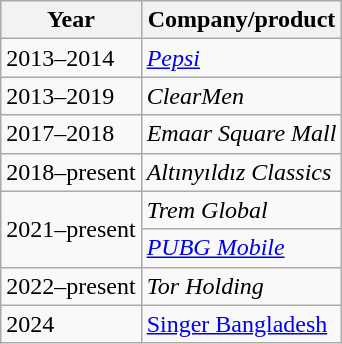<table class="wikitable">
<tr>
<th>Year</th>
<th>Company/product</th>
</tr>
<tr>
<td rowspan="2">2013–2014</td>
<td><em><a href='#'>Pepsi</a></em></td>
</tr>
<tr>
<td rowspan="2"><em>ClearMen</em></td>
</tr>
<tr>
<td>2013–2019</td>
</tr>
<tr>
<td>2017–2018</td>
<td><em>Emaar Square Mall</em></td>
</tr>
<tr>
<td>2018–present</td>
<td><em>Altınyıldız Classics</em></td>
</tr>
<tr>
<td rowspan="2">2021–present</td>
<td><em>Trem Global</em></td>
</tr>
<tr>
<td><em><a href='#'>PUBG Mobile</a></em></td>
</tr>
<tr>
<td>2022–present</td>
<td><em>Tor Holding</em></td>
</tr>
<tr>
<td>2024</td>
<td><a href='#'>Singer Bangladesh</a></td>
</tr>
</table>
